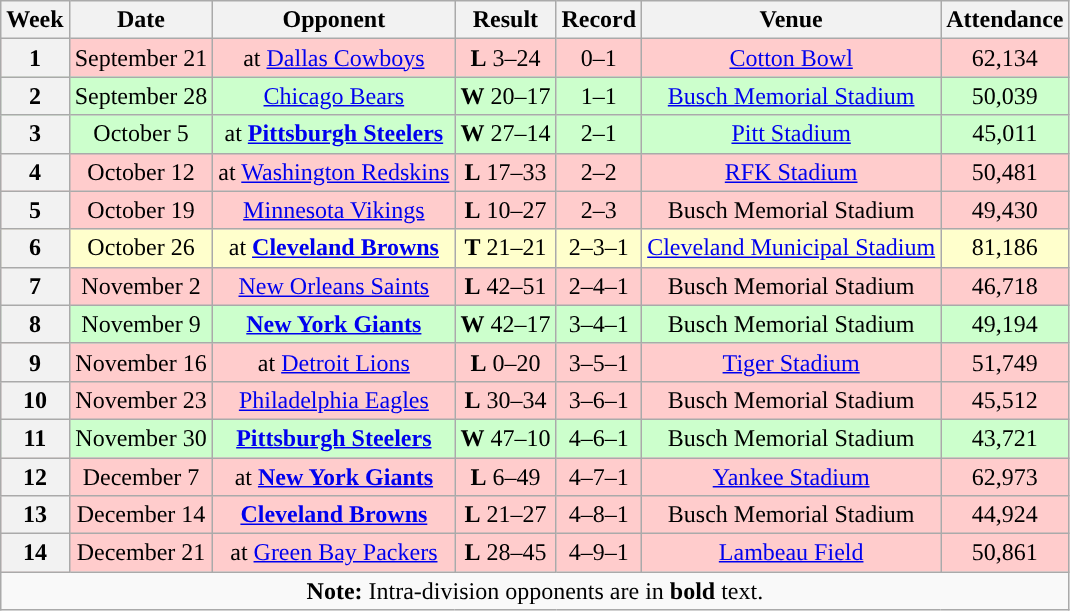<table class="wikitable" style="text-align:center">
<tr>
<th>Week</th>
<th>Date</th>
<th>Opponent</th>
<th>Result</th>
<th>Record</th>
<th>Venue</th>
<th>Attendance</th>
</tr>
<tr style="background:#fcc">
<th>1</th>
<td>September 21</td>
<td>at <a href='#'>Dallas Cowboys</a></td>
<td><strong>L</strong> 3–24</td>
<td>0–1</td>
<td><a href='#'>Cotton Bowl</a></td>
<td>62,134</td>
</tr>
<tr style="background:#cfc">
<th>2</th>
<td>September 28</td>
<td><a href='#'>Chicago Bears</a></td>
<td><strong>W</strong> 20–17</td>
<td>1–1</td>
<td><a href='#'>Busch Memorial Stadium</a></td>
<td>50,039</td>
</tr>
<tr style="background:#cfc">
<th>3</th>
<td>October 5</td>
<td>at <strong><a href='#'>Pittsburgh Steelers</a></strong></td>
<td><strong>W</strong> 27–14</td>
<td>2–1</td>
<td><a href='#'>Pitt Stadium</a></td>
<td>45,011</td>
</tr>
<tr style="background:#fcc">
<th>4</th>
<td>October 12</td>
<td>at <a href='#'>Washington Redskins</a></td>
<td><strong>L</strong> 17–33</td>
<td>2–2</td>
<td><a href='#'>RFK Stadium</a></td>
<td>50,481</td>
</tr>
<tr style="background:#fcc">
<th>5</th>
<td>October 19</td>
<td><a href='#'>Minnesota Vikings</a></td>
<td><strong>L</strong> 10–27</td>
<td>2–3</td>
<td>Busch Memorial Stadium</td>
<td>49,430</td>
</tr>
<tr style="background:#ffc">
<th>6</th>
<td>October 26</td>
<td>at <strong><a href='#'>Cleveland Browns</a></strong></td>
<td><strong>T</strong> 21–21</td>
<td>2–3–1</td>
<td><a href='#'>Cleveland Municipal Stadium</a></td>
<td>81,186</td>
</tr>
<tr style="background:#fcc">
<th>7</th>
<td>November 2</td>
<td><a href='#'>New Orleans Saints</a></td>
<td><strong>L</strong> 42–51</td>
<td>2–4–1</td>
<td>Busch Memorial Stadium</td>
<td>46,718</td>
</tr>
<tr style="background:#cfc">
<th>8</th>
<td>November 9</td>
<td><strong><a href='#'>New York Giants</a></strong></td>
<td><strong>W</strong> 42–17</td>
<td>3–4–1</td>
<td>Busch Memorial Stadium</td>
<td>49,194</td>
</tr>
<tr style="background:#fcc">
<th>9</th>
<td>November 16</td>
<td>at <a href='#'>Detroit Lions</a></td>
<td><strong>L</strong> 0–20</td>
<td>3–5–1</td>
<td><a href='#'>Tiger Stadium</a></td>
<td>51,749</td>
</tr>
<tr style="background:#fcc">
<th>10</th>
<td>November 23</td>
<td><a href='#'>Philadelphia Eagles</a></td>
<td><strong>L</strong> 30–34</td>
<td>3–6–1</td>
<td>Busch Memorial Stadium</td>
<td>45,512</td>
</tr>
<tr style="background:#cfc">
<th>11</th>
<td>November 30</td>
<td><strong><a href='#'>Pittsburgh Steelers</a></strong></td>
<td><strong>W</strong> 47–10</td>
<td>4–6–1</td>
<td>Busch Memorial Stadium</td>
<td>43,721</td>
</tr>
<tr style="background:#fcc">
<th>12</th>
<td>December 7</td>
<td>at <strong><a href='#'>New York Giants</a></strong></td>
<td><strong>L</strong> 6–49</td>
<td>4–7–1</td>
<td><a href='#'>Yankee Stadium</a></td>
<td>62,973</td>
</tr>
<tr style="background:#fcc">
<th>13</th>
<td>December 14</td>
<td><strong><a href='#'>Cleveland Browns</a></strong></td>
<td><strong>L</strong> 21–27</td>
<td>4–8–1</td>
<td>Busch Memorial Stadium</td>
<td>44,924</td>
</tr>
<tr style="background:#fcc">
<th>14</th>
<td>December 21</td>
<td>at <a href='#'>Green Bay Packers</a></td>
<td><strong>L</strong> 28–45</td>
<td>4–9–1</td>
<td><a href='#'>Lambeau Field</a></td>
<td>50,861</td>
</tr>
<tr>
<td colspan="8"><strong>Note:</strong> Intra-division opponents are in <strong>bold</strong> text.</td>
</tr>
</table>
